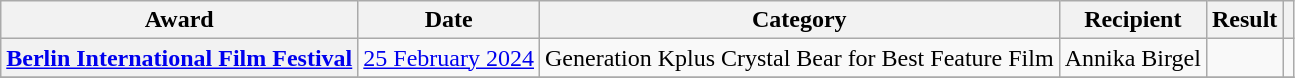<table class="wikitable sortable plainrowheaders">
<tr>
<th>Award</th>
<th>Date</th>
<th>Category</th>
<th>Recipient</th>
<th>Result</th>
<th></th>
</tr>
<tr>
<th scope="row"><a href='#'>Berlin International Film Festival</a></th>
<td><a href='#'>25 February 2024</a></td>
<td>Generation Kplus Crystal Bear for Best Feature Film</td>
<td>Annika Birgel</td>
<td></td>
<td align="center" rowspan="1"></td>
</tr>
<tr>
</tr>
</table>
